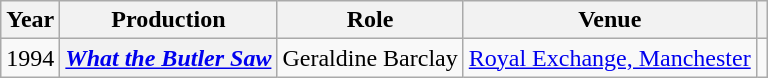<table class="wikitable plainrowheaders unsortable">
<tr>
<th scope="col">Year</th>
<th scope="col">Production</th>
<th scope="col">Role</th>
<th scope="col">Venue</th>
<th scope="col"></th>
</tr>
<tr>
<td>1994</td>
<th scope="row"><em><a href='#'>What the Butler Saw</a></em></th>
<td>Geraldine Barclay</td>
<td><a href='#'>Royal Exchange, Manchester</a></td>
<td style="text-align:center;"></td>
</tr>
</table>
